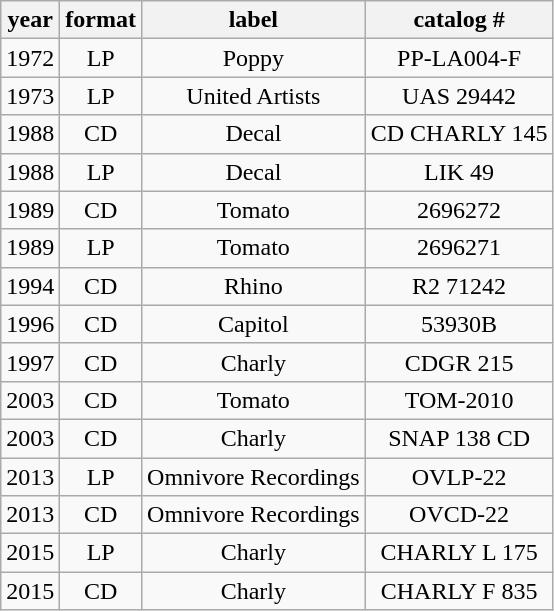<table class="wikitable" style="text-align:center">
<tr>
<th>year</th>
<th>format</th>
<th>label</th>
<th>catalog #</th>
</tr>
<tr>
<td>1972</td>
<td>LP</td>
<td>Poppy</td>
<td>PP-LA004-F</td>
</tr>
<tr>
<td>1973</td>
<td>LP</td>
<td>United Artists</td>
<td>UAS 29442</td>
</tr>
<tr>
<td>1988</td>
<td>CD</td>
<td>Decal</td>
<td>CD CHARLY 145</td>
</tr>
<tr>
<td>1988</td>
<td>LP</td>
<td>Decal</td>
<td>LIK 49</td>
</tr>
<tr>
<td>1989</td>
<td>CD</td>
<td>Tomato</td>
<td>2696272</td>
</tr>
<tr>
<td>1989</td>
<td>LP</td>
<td>Tomato</td>
<td>2696271</td>
</tr>
<tr>
<td>1994</td>
<td>CD</td>
<td>Rhino</td>
<td>R2 71242</td>
</tr>
<tr>
<td>1996</td>
<td>CD</td>
<td>Capitol</td>
<td>53930B</td>
</tr>
<tr>
<td>1997</td>
<td>CD</td>
<td>Charly</td>
<td>CDGR 215</td>
</tr>
<tr>
<td>2003</td>
<td>CD</td>
<td>Tomato</td>
<td>TOM-2010</td>
</tr>
<tr>
<td>2003</td>
<td>CD</td>
<td>Charly</td>
<td>SNAP 138 CD</td>
</tr>
<tr>
<td>2013</td>
<td>LP</td>
<td>Omnivore Recordings</td>
<td>OVLP-22</td>
</tr>
<tr>
<td>2013</td>
<td>CD</td>
<td>Omnivore Recordings</td>
<td>OVCD-22</td>
</tr>
<tr>
<td>2015</td>
<td>LP</td>
<td>Charly</td>
<td>CHARLY L 175</td>
</tr>
<tr>
<td>2015</td>
<td>CD</td>
<td>Charly</td>
<td>CHARLY F 835</td>
</tr>
</table>
